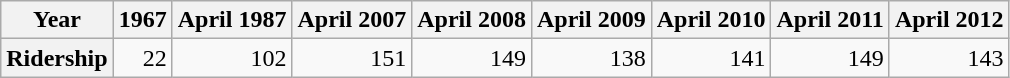<table class="wikitable">
<tr>
<th>Year</th>
<th>1967</th>
<th>April 1987</th>
<th>April 2007</th>
<th>April 2008</th>
<th>April 2009</th>
<th>April 2010</th>
<th>April 2011</th>
<th>April 2012</th>
</tr>
<tr>
<th>Ridership</th>
<td align="right">22</td>
<td align="right">102</td>
<td align="right">151</td>
<td align="right">149</td>
<td align="right">138</td>
<td align ="right">141</td>
<td align ="right">149</td>
<td align ="right">143</td>
</tr>
</table>
